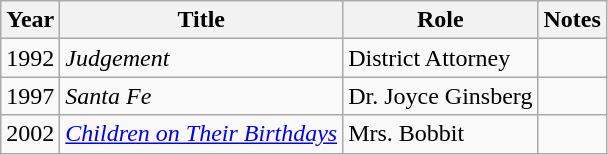<table class="wikitable sortable">
<tr>
<th>Year</th>
<th>Title</th>
<th>Role</th>
<th class="unsortable">Notes</th>
</tr>
<tr>
<td>1992</td>
<td><em>Judgement</em></td>
<td>District Attorney</td>
<td></td>
</tr>
<tr>
<td>1997</td>
<td><em>Santa Fe</em></td>
<td>Dr. Joyce Ginsberg</td>
<td></td>
</tr>
<tr>
<td>2002</td>
<td><em><a href='#'>Children on Their Birthdays</a></em></td>
<td>Mrs. Bobbit</td>
<td></td>
</tr>
</table>
